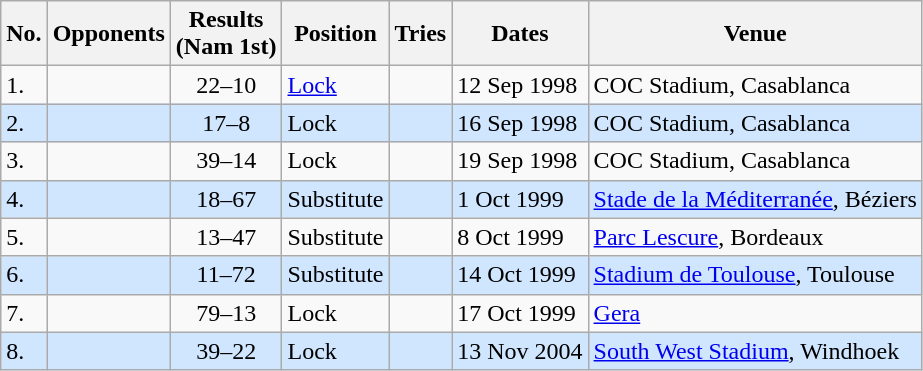<table class="wikitable sortable">
<tr>
<th>No.</th>
<th>Opponents</th>
<th>Results<br>(Nam 1st)</th>
<th>Position</th>
<th>Tries</th>
<th>Dates</th>
<th>Venue</th>
</tr>
<tr>
<td>1.</td>
<td></td>
<td align="center">22–10</td>
<td><a href='#'>Lock</a></td>
<td></td>
<td>12 Sep 1998</td>
<td>COC Stadium, Casablanca</td>
</tr>
<tr style="background: #D0E6FF;">
<td>2.</td>
<td></td>
<td align="center">17–8</td>
<td>Lock</td>
<td></td>
<td>16 Sep 1998</td>
<td>COC Stadium, Casablanca</td>
</tr>
<tr>
<td>3.</td>
<td></td>
<td align="center">39–14</td>
<td>Lock</td>
<td></td>
<td>19 Sep 1998</td>
<td>COC Stadium, Casablanca</td>
</tr>
<tr style="background: #D0E6FF;">
<td>4.</td>
<td></td>
<td align="center">18–67</td>
<td>Substitute</td>
<td></td>
<td>1 Oct 1999</td>
<td><a href='#'>Stade de la Méditerranée</a>, Béziers</td>
</tr>
<tr>
<td>5.</td>
<td></td>
<td align="center">13–47</td>
<td>Substitute</td>
<td></td>
<td>8 Oct 1999</td>
<td><a href='#'>Parc Lescure</a>, Bordeaux</td>
</tr>
<tr style="background: #D0E6FF;">
<td>6.</td>
<td></td>
<td align="center">11–72</td>
<td>Substitute</td>
<td></td>
<td>14 Oct 1999</td>
<td><a href='#'>Stadium de Toulouse</a>, Toulouse</td>
</tr>
<tr>
<td>7.</td>
<td></td>
<td align="center">79–13</td>
<td>Lock</td>
<td></td>
<td>17 Oct 1999</td>
<td><a href='#'>Gera</a></td>
</tr>
<tr style="background: #D0E6FF;">
<td>8.</td>
<td></td>
<td align="center">39–22</td>
<td>Lock</td>
<td></td>
<td>13 Nov 2004</td>
<td><a href='#'>South West Stadium</a>, Windhoek</td>
</tr>
</table>
